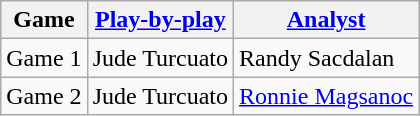<table class=wikitable>
<tr>
<th>Game</th>
<th><a href='#'>Play-by-play</a></th>
<th><a href='#'>Analyst</a></th>
</tr>
<tr>
<td>Game 1</td>
<td>Jude Turcuato</td>
<td>Randy Sacdalan</td>
</tr>
<tr>
<td>Game 2</td>
<td>Jude Turcuato</td>
<td><a href='#'>Ronnie Magsanoc</a></td>
</tr>
</table>
